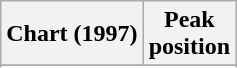<table class="wikitable plainrowheaders" style="text-align:center">
<tr>
<th scope="col">Chart (1997)</th>
<th scope="col">Peak<br>position</th>
</tr>
<tr>
</tr>
<tr>
</tr>
<tr>
</tr>
</table>
